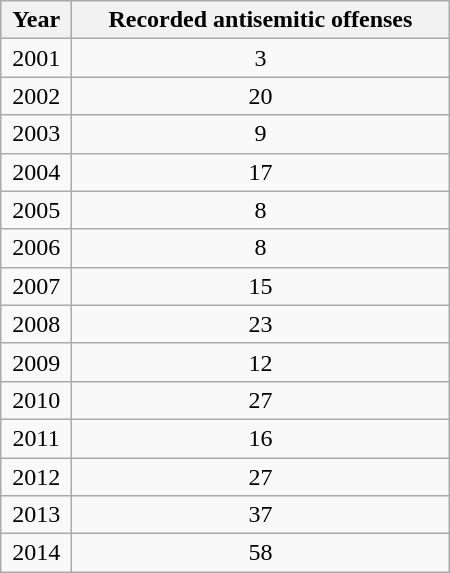<table class="wikitable" style="float: right; text-align:center; width:300px">
<tr>
<th>Year</th>
<th>Recorded antisemitic offenses</th>
</tr>
<tr>
<td>2001</td>
<td>3</td>
</tr>
<tr>
<td>2002</td>
<td>20</td>
</tr>
<tr>
<td>2003</td>
<td>9</td>
</tr>
<tr>
<td>2004</td>
<td>17</td>
</tr>
<tr>
<td>2005</td>
<td>8</td>
</tr>
<tr>
<td>2006</td>
<td>8</td>
</tr>
<tr>
<td>2007</td>
<td>15</td>
</tr>
<tr>
<td>2008</td>
<td>23</td>
</tr>
<tr>
<td>2009</td>
<td>12</td>
</tr>
<tr>
<td>2010</td>
<td>27</td>
</tr>
<tr>
<td>2011</td>
<td>16</td>
</tr>
<tr>
<td>2012</td>
<td>27</td>
</tr>
<tr>
<td>2013</td>
<td>37</td>
</tr>
<tr>
<td>2014</td>
<td>58</td>
</tr>
</table>
